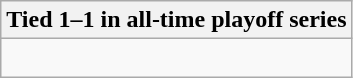<table class="wikitable collapsible collapsed">
<tr>
<th>Tied 1–1 in all-time playoff series</th>
</tr>
<tr>
<td><br>
</td>
</tr>
</table>
